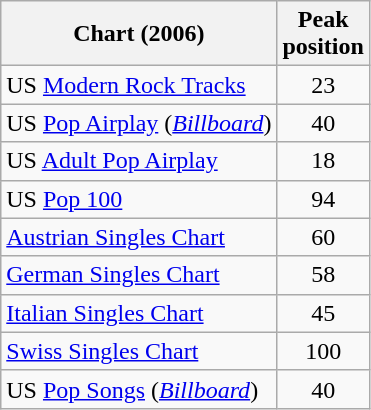<table class="wikitable">
<tr>
<th>Chart (2006)</th>
<th>Peak<br>position</th>
</tr>
<tr>
<td>US <a href='#'>Modern Rock Tracks</a></td>
<td align="center">23</td>
</tr>
<tr>
<td>US <a href='#'>Pop Airplay</a> (<em><a href='#'>Billboard</a></em>)</td>
<td align="center">40</td>
</tr>
<tr>
<td>US <a href='#'>Adult Pop Airplay</a></td>
<td align="center">18</td>
</tr>
<tr>
<td>US <a href='#'>Pop 100</a></td>
<td align="center">94</td>
</tr>
<tr>
<td><a href='#'>Austrian Singles Chart</a></td>
<td align="center">60</td>
</tr>
<tr>
<td><a href='#'>German Singles Chart</a></td>
<td align="center">58</td>
</tr>
<tr>
<td><a href='#'>Italian Singles Chart</a></td>
<td align="center">45</td>
</tr>
<tr>
<td><a href='#'>Swiss Singles Chart</a></td>
<td align="center">100</td>
</tr>
<tr>
<td>US <a href='#'>Pop Songs</a> (<em><a href='#'>Billboard</a></em>)</td>
<td align="center">40</td>
</tr>
</table>
